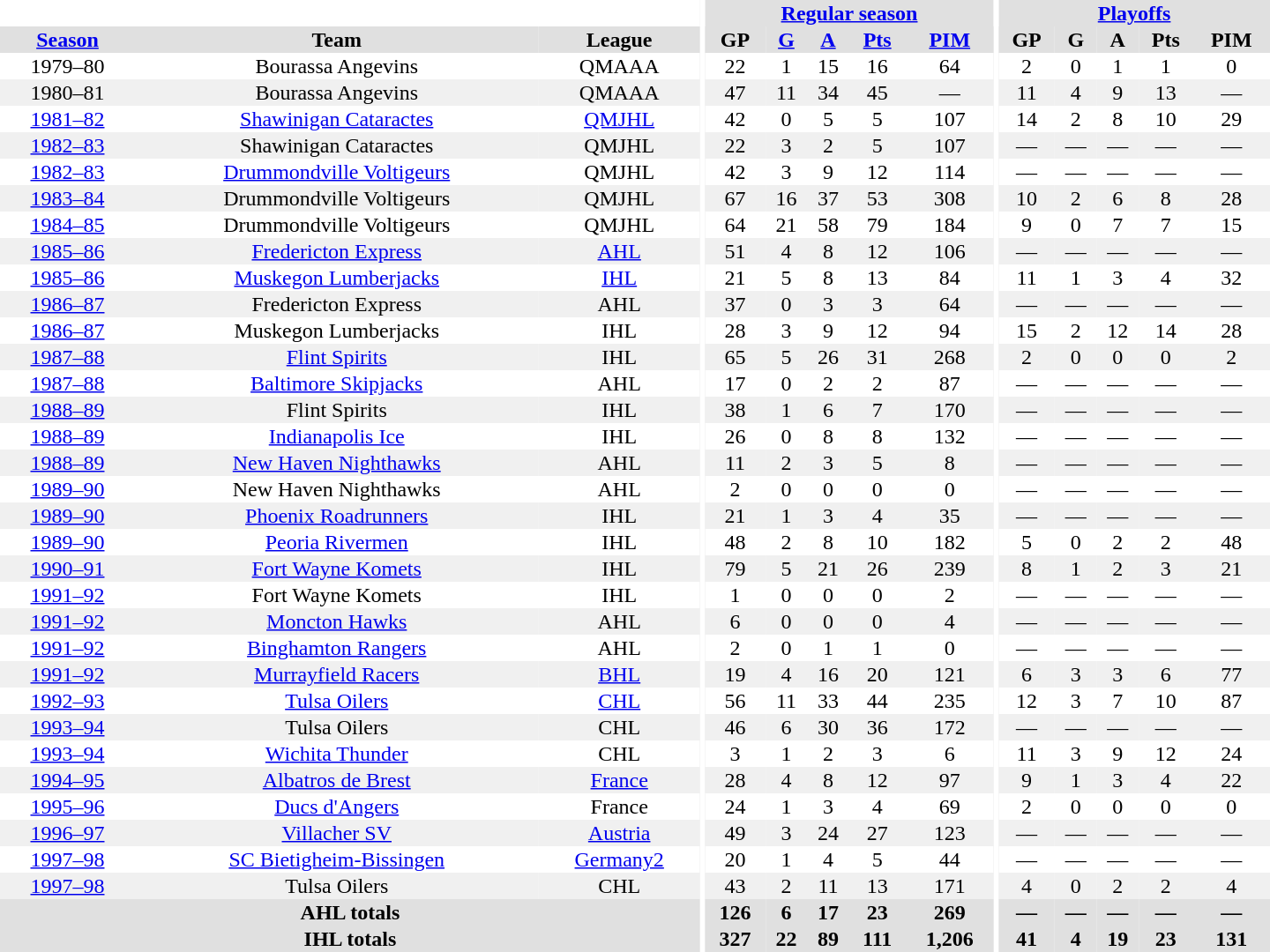<table border="0" cellpadding="1" cellspacing="0" style="text-align:center; width:60em">
<tr bgcolor="#e0e0e0">
<th colspan="3" bgcolor="#ffffff"></th>
<th rowspan="99" bgcolor="#ffffff"></th>
<th colspan="5"><a href='#'>Regular season</a></th>
<th rowspan="99" bgcolor="#ffffff"></th>
<th colspan="5"><a href='#'>Playoffs</a></th>
</tr>
<tr bgcolor="#e0e0e0">
<th><a href='#'>Season</a></th>
<th>Team</th>
<th>League</th>
<th>GP</th>
<th><a href='#'>G</a></th>
<th><a href='#'>A</a></th>
<th><a href='#'>Pts</a></th>
<th><a href='#'>PIM</a></th>
<th>GP</th>
<th>G</th>
<th>A</th>
<th>Pts</th>
<th>PIM</th>
</tr>
<tr>
<td>1979–80</td>
<td>Bourassa Angevins</td>
<td>QMAAA</td>
<td>22</td>
<td>1</td>
<td>15</td>
<td>16</td>
<td>64</td>
<td>2</td>
<td>0</td>
<td>1</td>
<td>1</td>
<td>0</td>
</tr>
<tr bgcolor="#f0f0f0">
<td>1980–81</td>
<td>Bourassa Angevins</td>
<td>QMAAA</td>
<td>47</td>
<td>11</td>
<td>34</td>
<td>45</td>
<td>—</td>
<td>11</td>
<td>4</td>
<td>9</td>
<td>13</td>
<td>—</td>
</tr>
<tr>
<td><a href='#'>1981–82</a></td>
<td><a href='#'>Shawinigan Cataractes</a></td>
<td><a href='#'>QMJHL</a></td>
<td>42</td>
<td>0</td>
<td>5</td>
<td>5</td>
<td>107</td>
<td>14</td>
<td>2</td>
<td>8</td>
<td>10</td>
<td>29</td>
</tr>
<tr bgcolor="#f0f0f0">
<td><a href='#'>1982–83</a></td>
<td>Shawinigan Cataractes</td>
<td>QMJHL</td>
<td>22</td>
<td>3</td>
<td>2</td>
<td>5</td>
<td>107</td>
<td>—</td>
<td>—</td>
<td>—</td>
<td>—</td>
<td>—</td>
</tr>
<tr>
<td><a href='#'>1982–83</a></td>
<td><a href='#'>Drummondville Voltigeurs</a></td>
<td>QMJHL</td>
<td>42</td>
<td>3</td>
<td>9</td>
<td>12</td>
<td>114</td>
<td>—</td>
<td>—</td>
<td>—</td>
<td>—</td>
<td>—</td>
</tr>
<tr bgcolor="#f0f0f0">
<td><a href='#'>1983–84</a></td>
<td>Drummondville Voltigeurs</td>
<td>QMJHL</td>
<td>67</td>
<td>16</td>
<td>37</td>
<td>53</td>
<td>308</td>
<td>10</td>
<td>2</td>
<td>6</td>
<td>8</td>
<td>28</td>
</tr>
<tr>
<td><a href='#'>1984–85</a></td>
<td>Drummondville Voltigeurs</td>
<td>QMJHL</td>
<td>64</td>
<td>21</td>
<td>58</td>
<td>79</td>
<td>184</td>
<td>9</td>
<td>0</td>
<td>7</td>
<td>7</td>
<td>15</td>
</tr>
<tr bgcolor="#f0f0f0">
<td><a href='#'>1985–86</a></td>
<td><a href='#'>Fredericton Express</a></td>
<td><a href='#'>AHL</a></td>
<td>51</td>
<td>4</td>
<td>8</td>
<td>12</td>
<td>106</td>
<td>—</td>
<td>—</td>
<td>—</td>
<td>—</td>
<td>—</td>
</tr>
<tr>
<td><a href='#'>1985–86</a></td>
<td><a href='#'>Muskegon Lumberjacks</a></td>
<td><a href='#'>IHL</a></td>
<td>21</td>
<td>5</td>
<td>8</td>
<td>13</td>
<td>84</td>
<td>11</td>
<td>1</td>
<td>3</td>
<td>4</td>
<td>32</td>
</tr>
<tr bgcolor="#f0f0f0">
<td><a href='#'>1986–87</a></td>
<td>Fredericton Express</td>
<td>AHL</td>
<td>37</td>
<td>0</td>
<td>3</td>
<td>3</td>
<td>64</td>
<td>—</td>
<td>—</td>
<td>—</td>
<td>—</td>
<td>—</td>
</tr>
<tr>
<td><a href='#'>1986–87</a></td>
<td>Muskegon Lumberjacks</td>
<td>IHL</td>
<td>28</td>
<td>3</td>
<td>9</td>
<td>12</td>
<td>94</td>
<td>15</td>
<td>2</td>
<td>12</td>
<td>14</td>
<td>28</td>
</tr>
<tr bgcolor="#f0f0f0">
<td><a href='#'>1987–88</a></td>
<td><a href='#'>Flint Spirits</a></td>
<td>IHL</td>
<td>65</td>
<td>5</td>
<td>26</td>
<td>31</td>
<td>268</td>
<td>2</td>
<td>0</td>
<td>0</td>
<td>0</td>
<td>2</td>
</tr>
<tr>
<td><a href='#'>1987–88</a></td>
<td><a href='#'>Baltimore Skipjacks</a></td>
<td>AHL</td>
<td>17</td>
<td>0</td>
<td>2</td>
<td>2</td>
<td>87</td>
<td>—</td>
<td>—</td>
<td>—</td>
<td>—</td>
<td>—</td>
</tr>
<tr bgcolor="#f0f0f0">
<td><a href='#'>1988–89</a></td>
<td>Flint Spirits</td>
<td>IHL</td>
<td>38</td>
<td>1</td>
<td>6</td>
<td>7</td>
<td>170</td>
<td>—</td>
<td>—</td>
<td>—</td>
<td>—</td>
<td>—</td>
</tr>
<tr>
<td><a href='#'>1988–89</a></td>
<td><a href='#'>Indianapolis Ice</a></td>
<td>IHL</td>
<td>26</td>
<td>0</td>
<td>8</td>
<td>8</td>
<td>132</td>
<td>—</td>
<td>—</td>
<td>—</td>
<td>—</td>
<td>—</td>
</tr>
<tr bgcolor="#f0f0f0">
<td><a href='#'>1988–89</a></td>
<td><a href='#'>New Haven Nighthawks</a></td>
<td>AHL</td>
<td>11</td>
<td>2</td>
<td>3</td>
<td>5</td>
<td>8</td>
<td>—</td>
<td>—</td>
<td>—</td>
<td>—</td>
<td>—</td>
</tr>
<tr>
<td><a href='#'>1989–90</a></td>
<td>New Haven Nighthawks</td>
<td>AHL</td>
<td>2</td>
<td>0</td>
<td>0</td>
<td>0</td>
<td>0</td>
<td>—</td>
<td>—</td>
<td>—</td>
<td>—</td>
<td>—</td>
</tr>
<tr bgcolor="#f0f0f0">
<td><a href='#'>1989–90</a></td>
<td><a href='#'>Phoenix Roadrunners</a></td>
<td>IHL</td>
<td>21</td>
<td>1</td>
<td>3</td>
<td>4</td>
<td>35</td>
<td>—</td>
<td>—</td>
<td>—</td>
<td>—</td>
<td>—</td>
</tr>
<tr>
<td><a href='#'>1989–90</a></td>
<td><a href='#'>Peoria Rivermen</a></td>
<td>IHL</td>
<td>48</td>
<td>2</td>
<td>8</td>
<td>10</td>
<td>182</td>
<td>5</td>
<td>0</td>
<td>2</td>
<td>2</td>
<td>48</td>
</tr>
<tr bgcolor="#f0f0f0">
<td><a href='#'>1990–91</a></td>
<td><a href='#'>Fort Wayne Komets</a></td>
<td>IHL</td>
<td>79</td>
<td>5</td>
<td>21</td>
<td>26</td>
<td>239</td>
<td>8</td>
<td>1</td>
<td>2</td>
<td>3</td>
<td>21</td>
</tr>
<tr>
<td><a href='#'>1991–92</a></td>
<td>Fort Wayne Komets</td>
<td>IHL</td>
<td>1</td>
<td>0</td>
<td>0</td>
<td>0</td>
<td>2</td>
<td>—</td>
<td>—</td>
<td>—</td>
<td>—</td>
<td>—</td>
</tr>
<tr bgcolor="#f0f0f0">
<td><a href='#'>1991–92</a></td>
<td><a href='#'>Moncton Hawks</a></td>
<td>AHL</td>
<td>6</td>
<td>0</td>
<td>0</td>
<td>0</td>
<td>4</td>
<td>—</td>
<td>—</td>
<td>—</td>
<td>—</td>
<td>—</td>
</tr>
<tr>
<td><a href='#'>1991–92</a></td>
<td><a href='#'>Binghamton Rangers</a></td>
<td>AHL</td>
<td>2</td>
<td>0</td>
<td>1</td>
<td>1</td>
<td>0</td>
<td>—</td>
<td>—</td>
<td>—</td>
<td>—</td>
<td>—</td>
</tr>
<tr bgcolor="#f0f0f0">
<td><a href='#'>1991–92</a></td>
<td><a href='#'>Murrayfield Racers</a></td>
<td><a href='#'>BHL</a></td>
<td>19</td>
<td>4</td>
<td>16</td>
<td>20</td>
<td>121</td>
<td>6</td>
<td>3</td>
<td>3</td>
<td>6</td>
<td>77</td>
</tr>
<tr>
<td><a href='#'>1992–93</a></td>
<td><a href='#'>Tulsa Oilers</a></td>
<td><a href='#'>CHL</a></td>
<td>56</td>
<td>11</td>
<td>33</td>
<td>44</td>
<td>235</td>
<td>12</td>
<td>3</td>
<td>7</td>
<td>10</td>
<td>87</td>
</tr>
<tr bgcolor="#f0f0f0">
<td><a href='#'>1993–94</a></td>
<td>Tulsa Oilers</td>
<td>CHL</td>
<td>46</td>
<td>6</td>
<td>30</td>
<td>36</td>
<td>172</td>
<td>—</td>
<td>—</td>
<td>—</td>
<td>—</td>
<td>—</td>
</tr>
<tr>
<td><a href='#'>1993–94</a></td>
<td><a href='#'>Wichita Thunder</a></td>
<td>CHL</td>
<td>3</td>
<td>1</td>
<td>2</td>
<td>3</td>
<td>6</td>
<td>11</td>
<td>3</td>
<td>9</td>
<td>12</td>
<td>24</td>
</tr>
<tr bgcolor="#f0f0f0">
<td><a href='#'>1994–95</a></td>
<td><a href='#'>Albatros de Brest</a></td>
<td><a href='#'>France</a></td>
<td>28</td>
<td>4</td>
<td>8</td>
<td>12</td>
<td>97</td>
<td>9</td>
<td>1</td>
<td>3</td>
<td>4</td>
<td>22</td>
</tr>
<tr>
<td><a href='#'>1995–96</a></td>
<td><a href='#'>Ducs d'Angers</a></td>
<td>France</td>
<td>24</td>
<td>1</td>
<td>3</td>
<td>4</td>
<td>69</td>
<td>2</td>
<td>0</td>
<td>0</td>
<td>0</td>
<td>0</td>
</tr>
<tr bgcolor="#f0f0f0">
<td><a href='#'>1996–97</a></td>
<td><a href='#'>Villacher SV</a></td>
<td><a href='#'>Austria</a></td>
<td>49</td>
<td>3</td>
<td>24</td>
<td>27</td>
<td>123</td>
<td>—</td>
<td>—</td>
<td>—</td>
<td>—</td>
<td>—</td>
</tr>
<tr>
<td><a href='#'>1997–98</a></td>
<td><a href='#'>SC Bietigheim-Bissingen</a></td>
<td><a href='#'>Germany2</a></td>
<td>20</td>
<td>1</td>
<td>4</td>
<td>5</td>
<td>44</td>
<td>—</td>
<td>—</td>
<td>—</td>
<td>—</td>
<td>—</td>
</tr>
<tr bgcolor="#f0f0f0">
<td><a href='#'>1997–98</a></td>
<td>Tulsa Oilers</td>
<td>CHL</td>
<td>43</td>
<td>2</td>
<td>11</td>
<td>13</td>
<td>171</td>
<td>4</td>
<td>0</td>
<td>2</td>
<td>2</td>
<td>4</td>
</tr>
<tr>
</tr>
<tr ALIGN="center" bgcolor="#e0e0e0">
<th colspan="3">AHL totals</th>
<th ALIGN="center">126</th>
<th ALIGN="center">6</th>
<th ALIGN="center">17</th>
<th ALIGN="center">23</th>
<th ALIGN="center">269</th>
<th ALIGN="center">—</th>
<th ALIGN="center">—</th>
<th ALIGN="center">—</th>
<th ALIGN="center">—</th>
<th ALIGN="center">—</th>
</tr>
<tr>
</tr>
<tr ALIGN="center" bgcolor="#e0e0e0">
<th colspan="3">IHL totals</th>
<th ALIGN="center">327</th>
<th ALIGN="center">22</th>
<th ALIGN="center">89</th>
<th ALIGN="center">111</th>
<th ALIGN="center">1,206</th>
<th ALIGN="center">41</th>
<th ALIGN="center">4</th>
<th ALIGN="center">19</th>
<th ALIGN="center">23</th>
<th ALIGN="center">131</th>
</tr>
</table>
